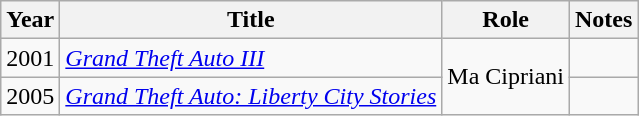<table class="wikitable plainrowheaders">
<tr>
<th scope="col">Year</th>
<th scope="col">Title</th>
<th scope="col">Role</th>
<th scope="col">Notes</th>
</tr>
<tr>
<td>2001</td>
<td><em><a href='#'>Grand Theft Auto III</a></em></td>
<td rowspan="2">Ma Cipriani</td>
<td></td>
</tr>
<tr>
<td>2005</td>
<td><em><a href='#'>Grand Theft Auto: Liberty City Stories</a></em></td>
<td></td>
</tr>
</table>
